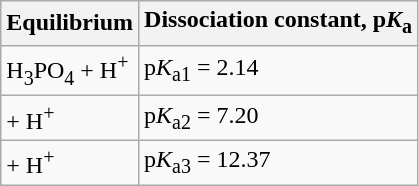<table class="wikitable">
<tr>
<th>Equilibrium</th>
<th>Dissociation constant, p<em>K</em><sub>a</sub></th>
</tr>
<tr>
<td>H<sub>3</sub>PO<sub>4</sub>   + H<sup>+</sup></td>
<td>p<em>K</em><sub>a1</sub> = 2.14</td>
</tr>
<tr>
<td>   + H<sup>+</sup></td>
<td>p<em>K</em><sub>a2</sub> = 7.20</td>
</tr>
<tr>
<td>   + H<sup>+</sup></td>
<td>p<em>K</em><sub>a3</sub> = 12.37</td>
</tr>
</table>
